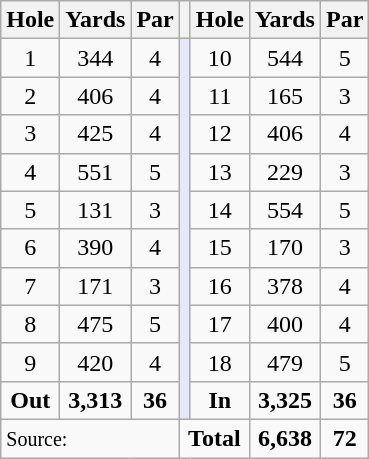<table class=wikitable style="text-align: center">
<tr>
<th>Hole</th>
<th>Yards</th>
<th>Par</th>
<th></th>
<th>Hole</th>
<th>Yards</th>
<th>Par</th>
</tr>
<tr>
<td>1</td>
<td>344</td>
<td>4</td>
<td rowspan=10 style="background:#E6E8FA;"></td>
<td>10</td>
<td>544</td>
<td>5</td>
</tr>
<tr>
<td>2</td>
<td>406</td>
<td>4</td>
<td>11</td>
<td>165</td>
<td>3</td>
</tr>
<tr>
<td>3</td>
<td>425</td>
<td>4</td>
<td>12</td>
<td>406</td>
<td>4</td>
</tr>
<tr>
<td>4</td>
<td>551</td>
<td>5</td>
<td>13</td>
<td>229</td>
<td>3</td>
</tr>
<tr>
<td>5</td>
<td>131</td>
<td>3</td>
<td>14</td>
<td>554</td>
<td>5</td>
</tr>
<tr>
<td>6</td>
<td>390</td>
<td>4</td>
<td>15</td>
<td>170</td>
<td>3</td>
</tr>
<tr>
<td>7</td>
<td>171</td>
<td>3</td>
<td>16</td>
<td>378</td>
<td>4</td>
</tr>
<tr>
<td>8</td>
<td>475</td>
<td>5</td>
<td>17</td>
<td>400</td>
<td>4</td>
</tr>
<tr>
<td>9</td>
<td>420</td>
<td>4</td>
<td>18</td>
<td>479</td>
<td>5</td>
</tr>
<tr>
<td><strong>Out</strong></td>
<td><strong>3,313</strong></td>
<td><strong>36</strong></td>
<td><strong>In</strong></td>
<td><strong>3,325</strong></td>
<td><strong>36</strong></td>
</tr>
<tr>
<td colspan=3 align=left><small>Source:</small></td>
<td colspan=2><strong>Total</strong></td>
<td><strong>6,638</strong></td>
<td><strong>72</strong></td>
</tr>
</table>
